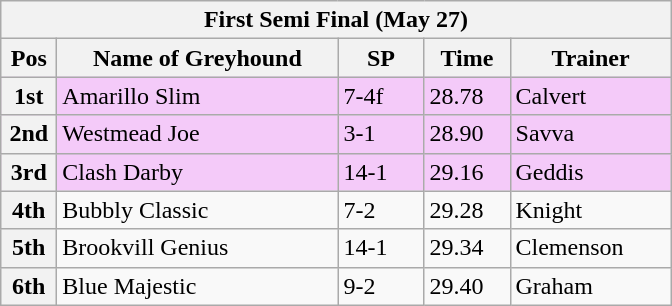<table class="wikitable">
<tr>
<th colspan="6">First Semi Final (May 27)</th>
</tr>
<tr>
<th width=30>Pos</th>
<th width=180>Name of Greyhound</th>
<th width=50>SP</th>
<th width=50>Time</th>
<th width=100>Trainer</th>
</tr>
<tr style="background: #f4caf9;">
<th>1st</th>
<td>Amarillo Slim</td>
<td>7-4f</td>
<td>28.78</td>
<td>Calvert</td>
</tr>
<tr style="background: #f4caf9;">
<th>2nd</th>
<td>Westmead Joe</td>
<td>3-1</td>
<td>28.90</td>
<td>Savva</td>
</tr>
<tr style="background: #f4caf9;">
<th>3rd</th>
<td>Clash Darby</td>
<td>14-1</td>
<td>29.16</td>
<td>Geddis</td>
</tr>
<tr>
<th>4th</th>
<td>Bubbly Classic</td>
<td>7-2</td>
<td>29.28</td>
<td>Knight</td>
</tr>
<tr>
<th>5th</th>
<td>Brookvill Genius</td>
<td>14-1</td>
<td>29.34</td>
<td>Clemenson</td>
</tr>
<tr>
<th>6th</th>
<td>Blue Majestic</td>
<td>9-2</td>
<td>29.40</td>
<td>Graham</td>
</tr>
</table>
